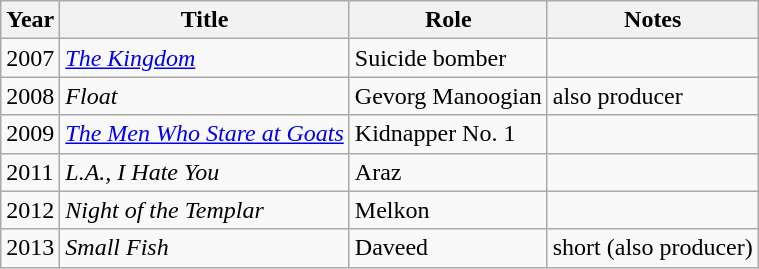<table class="wikitable sortable">
<tr>
<th>Year</th>
<th>Title</th>
<th>Role</th>
<th class="unsortable">Notes</th>
</tr>
<tr>
<td>2007</td>
<td><em><a href='#'>The Kingdom</a></em></td>
<td>Suicide bomber</td>
<td></td>
</tr>
<tr>
<td>2008</td>
<td><em>Float</em></td>
<td>Gevorg Manoogian</td>
<td>also producer</td>
</tr>
<tr>
<td>2009</td>
<td><em><a href='#'>The Men Who Stare at Goats</a></em></td>
<td>Kidnapper No. 1</td>
<td></td>
</tr>
<tr>
<td>2011</td>
<td><em>L.A., I Hate You</em></td>
<td>Araz</td>
<td></td>
</tr>
<tr>
<td>2012</td>
<td><em>Night of the Templar</em></td>
<td>Melkon</td>
<td></td>
</tr>
<tr>
<td>2013</td>
<td><em>Small Fish</em></td>
<td>Daveed</td>
<td>short (also producer)</td>
</tr>
</table>
